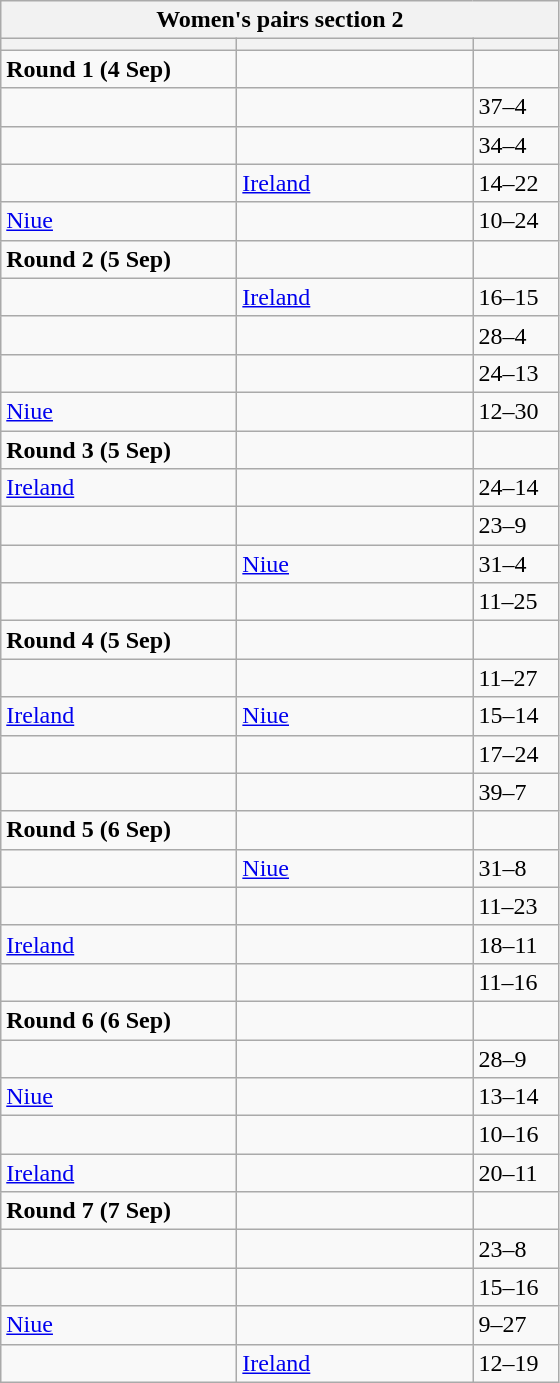<table class="wikitable">
<tr>
<th colspan="3">Women's pairs section 2</th>
</tr>
<tr>
<th width=150></th>
<th width=150></th>
<th width=50></th>
</tr>
<tr>
<td><strong>Round 1 (4 Sep)</strong></td>
<td></td>
<td></td>
</tr>
<tr>
<td></td>
<td></td>
<td>37–4</td>
</tr>
<tr>
<td></td>
<td></td>
<td>34–4</td>
</tr>
<tr>
<td></td>
<td> <a href='#'>Ireland</a></td>
<td>14–22</td>
</tr>
<tr>
<td> <a href='#'>Niue</a></td>
<td></td>
<td>10–24</td>
</tr>
<tr>
<td><strong>Round 2 (5 Sep)</strong></td>
<td></td>
<td></td>
</tr>
<tr>
<td></td>
<td> <a href='#'>Ireland</a></td>
<td>16–15</td>
</tr>
<tr>
<td></td>
<td></td>
<td>28–4</td>
</tr>
<tr>
<td></td>
<td></td>
<td>24–13</td>
</tr>
<tr>
<td> <a href='#'>Niue</a></td>
<td></td>
<td>12–30</td>
</tr>
<tr>
<td><strong>Round 3 (5 Sep)</strong></td>
<td></td>
<td></td>
</tr>
<tr>
<td> <a href='#'>Ireland</a></td>
<td></td>
<td>24–14</td>
</tr>
<tr>
<td></td>
<td></td>
<td>23–9</td>
</tr>
<tr>
<td></td>
<td> <a href='#'>Niue</a></td>
<td>31–4</td>
</tr>
<tr>
<td></td>
<td></td>
<td>11–25</td>
</tr>
<tr>
<td><strong>Round 4 (5 Sep)</strong></td>
<td></td>
<td></td>
</tr>
<tr>
<td></td>
<td></td>
<td>11–27</td>
</tr>
<tr>
<td> <a href='#'>Ireland</a></td>
<td> <a href='#'>Niue</a></td>
<td>15–14</td>
</tr>
<tr>
<td></td>
<td></td>
<td>17–24</td>
</tr>
<tr>
<td></td>
<td></td>
<td>39–7</td>
</tr>
<tr>
<td><strong>Round 5 (6 Sep)</strong></td>
<td></td>
<td></td>
</tr>
<tr>
<td></td>
<td> <a href='#'>Niue</a></td>
<td>31–8</td>
</tr>
<tr>
<td></td>
<td></td>
<td>11–23</td>
</tr>
<tr>
<td> <a href='#'>Ireland</a></td>
<td></td>
<td>18–11</td>
</tr>
<tr>
<td></td>
<td></td>
<td>11–16</td>
</tr>
<tr>
<td><strong>Round 6  (6 Sep)</strong></td>
<td></td>
<td></td>
</tr>
<tr>
<td></td>
<td></td>
<td>28–9</td>
</tr>
<tr>
<td> <a href='#'>Niue</a></td>
<td></td>
<td>13–14</td>
</tr>
<tr>
<td></td>
<td></td>
<td>10–16</td>
</tr>
<tr>
<td> <a href='#'>Ireland</a></td>
<td></td>
<td>20–11</td>
</tr>
<tr>
<td><strong>Round 7 (7 Sep)</strong></td>
<td></td>
<td></td>
</tr>
<tr>
<td></td>
<td></td>
<td>23–8</td>
</tr>
<tr>
<td></td>
<td></td>
<td>15–16</td>
</tr>
<tr>
<td> <a href='#'>Niue</a></td>
<td></td>
<td>9–27</td>
</tr>
<tr>
<td></td>
<td> <a href='#'>Ireland</a></td>
<td>12–19</td>
</tr>
</table>
